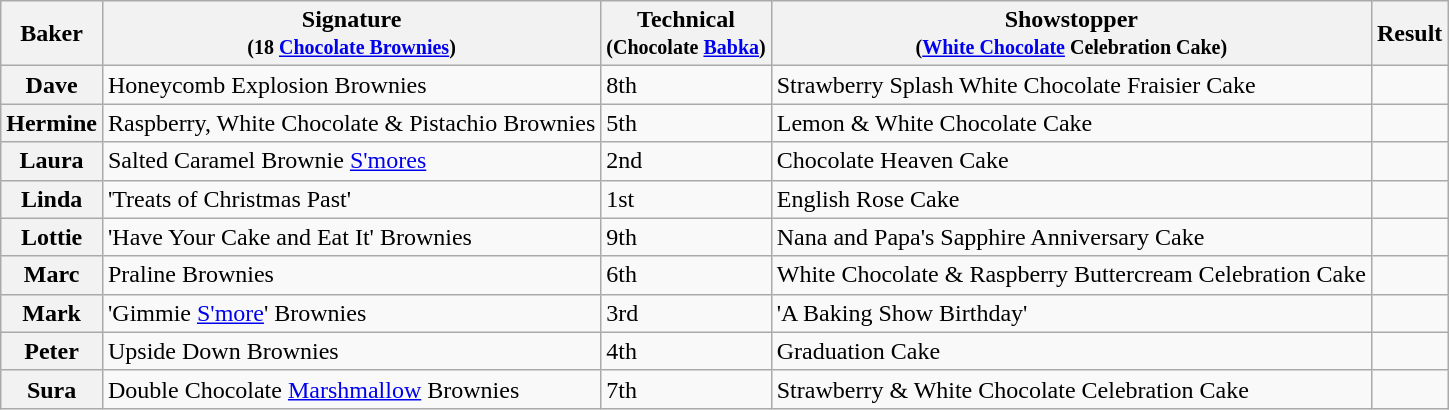<table class="wikitable sortable col3center sticky-header">
<tr>
<th scope="col">Baker</th>
<th scope="col" class="unsortable">Signature<br><small>(18 <a href='#'>Chocolate Brownies</a>)</small></th>
<th scope="col">Technical<br><small>(Chocolate <a href='#'>Babka</a>)</small></th>
<th scope="col" class="unsortable">Showstopper<br><small>(<a href='#'>White Chocolate</a> Celebration Cake)</small></th>
<th scope="col">Result</th>
</tr>
<tr>
<th scope="row">Dave</th>
<td>Honeycomb Explosion Brownies</td>
<td>8th</td>
<td>Strawberry Splash White Chocolate Fraisier Cake</td>
<td></td>
</tr>
<tr>
<th scope="row">Hermine</th>
<td>Raspberry, White Chocolate & Pistachio Brownies</td>
<td>5th</td>
<td>Lemon & White Chocolate Cake</td>
<td></td>
</tr>
<tr>
<th scope="row">Laura</th>
<td>Salted Caramel Brownie <a href='#'>S'mores</a></td>
<td>2nd</td>
<td>Chocolate Heaven Cake</td>
<td></td>
</tr>
<tr>
<th scope="row">Linda</th>
<td>'Treats of Christmas Past'</td>
<td>1st</td>
<td>English Rose Cake</td>
<td></td>
</tr>
<tr>
<th scope="row">Lottie</th>
<td>'Have Your Cake and Eat It' Brownies</td>
<td>9th</td>
<td>Nana and Papa's Sapphire Anniversary Cake</td>
<td></td>
</tr>
<tr>
<th scope="row">Marc</th>
<td>Praline Brownies</td>
<td>6th</td>
<td>White Chocolate & Raspberry Buttercream Celebration Cake</td>
<td></td>
</tr>
<tr>
<th scope="row">Mark</th>
<td>'Gimmie <a href='#'>S'more</a>' Brownies</td>
<td>3rd</td>
<td>'A Baking Show Birthday'</td>
<td></td>
</tr>
<tr>
<th scope="row">Peter</th>
<td>Upside Down Brownies</td>
<td>4th</td>
<td>Graduation Cake</td>
<td></td>
</tr>
<tr>
<th scope="row">Sura</th>
<td>Double Chocolate <a href='#'>Marshmallow</a> Brownies</td>
<td>7th</td>
<td>Strawberry & White Chocolate Celebration Cake</td>
<td></td>
</tr>
</table>
